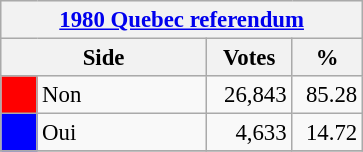<table class="wikitable" style="font-size: 95%; clear:both">
<tr style="background-color:#E9E9E9">
<th colspan=4><a href='#'>1980 Quebec referendum</a></th>
</tr>
<tr style="background-color:#E9E9E9">
<th colspan=2 style="width: 130px">Side</th>
<th style="width: 50px">Votes</th>
<th style="width: 40px">%</th>
</tr>
<tr>
<td bgcolor="red"></td>
<td>Non</td>
<td align="right">26,843</td>
<td align="right">85.28</td>
</tr>
<tr>
<td bgcolor="blue"></td>
<td>Oui</td>
<td align="right">4,633</td>
<td align="right">14.72</td>
</tr>
<tr>
</tr>
</table>
